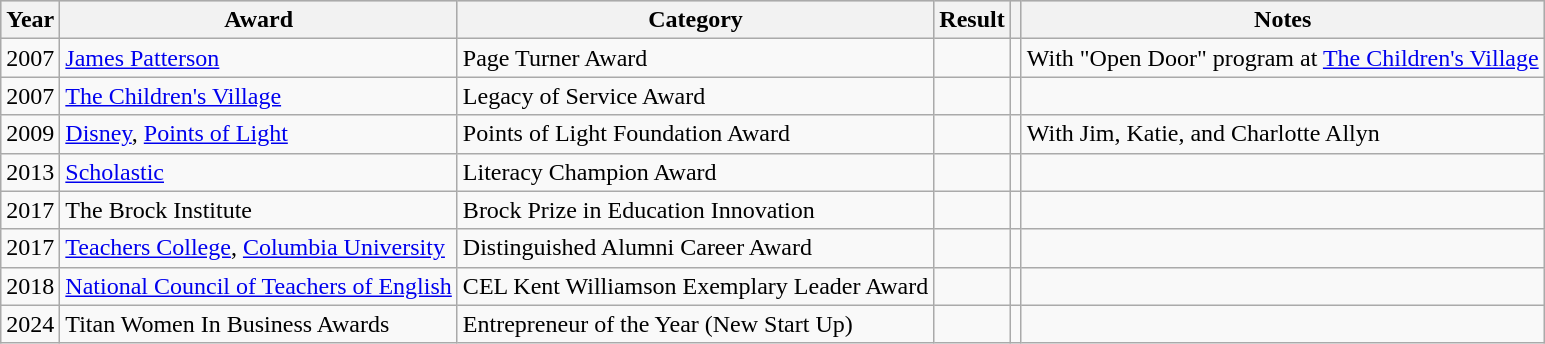<table class="wikitable sortable">
<tr style="background:#ccc; text-align:center;">
<th>Year</th>
<th>Award</th>
<th>Category</th>
<th>Result</th>
<th></th>
<th>Notes</th>
</tr>
<tr>
<td>2007</td>
<td><a href='#'>James Patterson</a></td>
<td>Page Turner Award</td>
<td></td>
<td align="center"></td>
<td>With "Open Door" program at <a href='#'>The Children's Village</a></td>
</tr>
<tr>
<td>2007</td>
<td><a href='#'>The Children's Village</a></td>
<td>Legacy of Service Award</td>
<td></td>
<td align="center"></td>
<td></td>
</tr>
<tr>
<td>2009</td>
<td><a href='#'>Disney</a>, <a href='#'>Points of Light</a></td>
<td>Points of Light Foundation Award</td>
<td></td>
<td align="center"></td>
<td>With Jim, Katie, and Charlotte Allyn</td>
</tr>
<tr>
<td>2013</td>
<td><a href='#'>Scholastic</a></td>
<td>Literacy Champion Award</td>
<td></td>
<td align="center"></td>
<td></td>
</tr>
<tr>
<td>2017</td>
<td>The Brock Institute</td>
<td>Brock Prize in Education Innovation</td>
<td></td>
<td align="center"></td>
<td></td>
</tr>
<tr>
<td>2017</td>
<td><a href='#'>Teachers College</a>, <a href='#'>Columbia University</a></td>
<td>Distinguished Alumni Career Award</td>
<td></td>
<td align="center"></td>
<td></td>
</tr>
<tr>
<td>2018</td>
<td><a href='#'>National Council of Teachers of English</a></td>
<td>CEL Kent Williamson Exemplary Leader Award</td>
<td></td>
<td align="center"></td>
<td></td>
</tr>
<tr>
<td>2024</td>
<td>Titan Women In Business Awards</td>
<td>Entrepreneur of the Year (New Start Up)</td>
<td></td>
<td align="center"></td>
<td></td>
</tr>
</table>
